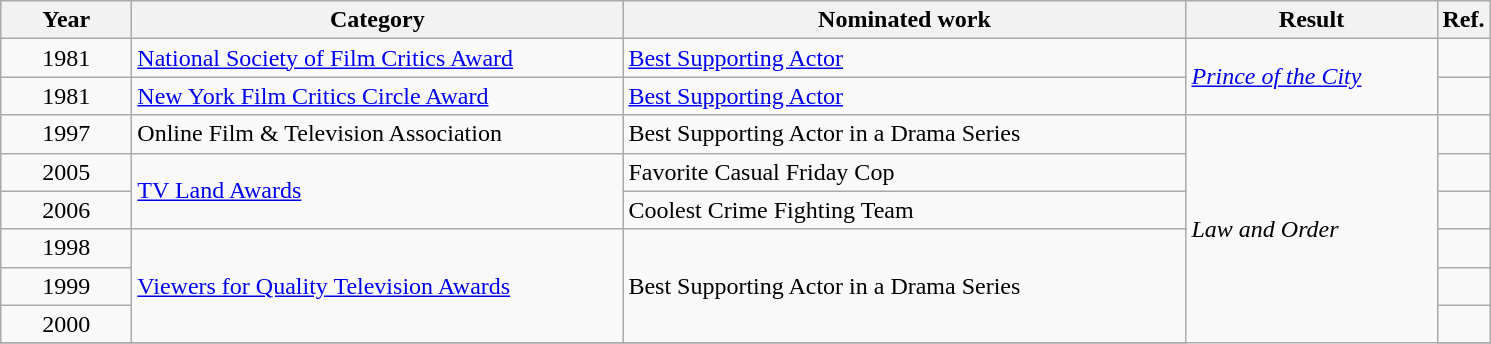<table class=wikitable>
<tr>
<th scope="col" style="width:5em;">Year</th>
<th scope="col" style="width:20em;">Category</th>
<th scope="col" style="width:23em;">Nominated work</th>
<th scope="col" style="width:10em;">Result</th>
<th>Ref.</th>
</tr>
<tr>
<td style="text-align:center;">1981</td>
<td><a href='#'>National Society of Film Critics Award</a></td>
<td><a href='#'>Best Supporting Actor</a></td>
<td rowspan=2><em><a href='#'>Prince of the City</a></em></td>
<td></td>
</tr>
<tr>
<td style="text-align:center;">1981</td>
<td><a href='#'>New York Film Critics Circle Award</a></td>
<td><a href='#'>Best Supporting Actor</a></td>
<td></td>
</tr>
<tr>
<td style="text-align:center;">1997</td>
<td>Online Film & Television Association</td>
<td>Best Supporting Actor in a Drama Series</td>
<td rowspan=10><em>Law and Order</em></td>
<td></td>
</tr>
<tr>
<td style="text-align:center;">2005</td>
<td rowspan=2><a href='#'>TV Land Awards</a></td>
<td>Favorite Casual Friday Cop</td>
<td></td>
</tr>
<tr>
<td style="text-align:center;">2006</td>
<td>Coolest Crime Fighting Team</td>
<td></td>
</tr>
<tr>
<td style="text-align:center;">1998</td>
<td rowspan=3><a href='#'>Viewers for Quality Television Awards</a></td>
<td rowspan=3>Best Supporting Actor in a Drama Series</td>
<td></td>
</tr>
<tr>
<td style="text-align:center;">1999</td>
<td></td>
</tr>
<tr>
<td style="text-align:center;">2000</td>
<td></td>
</tr>
<tr>
</tr>
</table>
